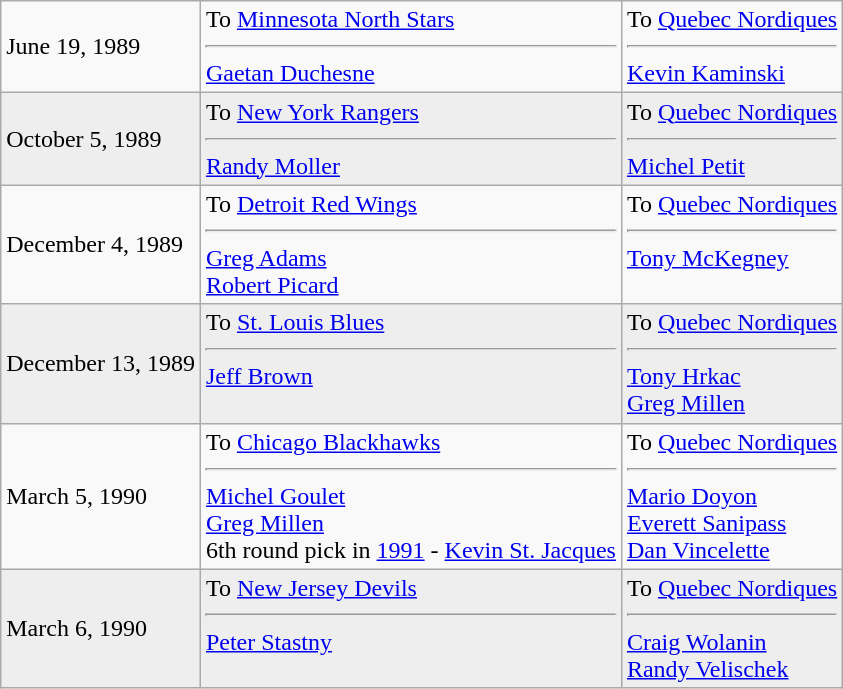<table class="wikitable">
<tr>
<td>June 19, 1989</td>
<td valign="top">To <a href='#'>Minnesota North Stars</a><hr><a href='#'>Gaetan Duchesne</a></td>
<td valign="top">To <a href='#'>Quebec Nordiques</a><hr><a href='#'>Kevin Kaminski</a></td>
</tr>
<tr style="background:#eee;">
<td>October 5, 1989</td>
<td valign="top">To <a href='#'>New York Rangers</a><hr><a href='#'>Randy Moller</a></td>
<td valign="top">To <a href='#'>Quebec Nordiques</a><hr><a href='#'>Michel Petit</a></td>
</tr>
<tr>
<td>December 4, 1989</td>
<td valign="top">To <a href='#'>Detroit Red Wings</a><hr><a href='#'>Greg Adams</a> <br> <a href='#'>Robert Picard</a></td>
<td valign="top">To <a href='#'>Quebec Nordiques</a><hr><a href='#'>Tony McKegney</a></td>
</tr>
<tr style="background:#eee;">
<td>December 13, 1989</td>
<td valign="top">To <a href='#'>St. Louis Blues</a><hr><a href='#'>Jeff Brown</a></td>
<td valign="top">To <a href='#'>Quebec Nordiques</a><hr><a href='#'>Tony Hrkac</a> <br> <a href='#'>Greg Millen</a></td>
</tr>
<tr>
<td>March 5, 1990</td>
<td valign="top">To <a href='#'>Chicago Blackhawks</a><hr><a href='#'>Michel Goulet</a> <br> <a href='#'>Greg Millen</a> <br> 6th round pick in <a href='#'>1991</a> - <a href='#'>Kevin St. Jacques</a></td>
<td valign="top">To <a href='#'>Quebec Nordiques</a><hr><a href='#'>Mario Doyon</a> <br> <a href='#'>Everett Sanipass</a> <br> <a href='#'>Dan Vincelette</a></td>
</tr>
<tr style="background:#eee;">
<td>March 6, 1990</td>
<td valign="top">To <a href='#'>New Jersey Devils</a><hr><a href='#'>Peter Stastny</a></td>
<td valign="top">To <a href='#'>Quebec Nordiques</a><hr><a href='#'>Craig Wolanin</a> <br> <a href='#'>Randy Velischek</a></td>
</tr>
</table>
